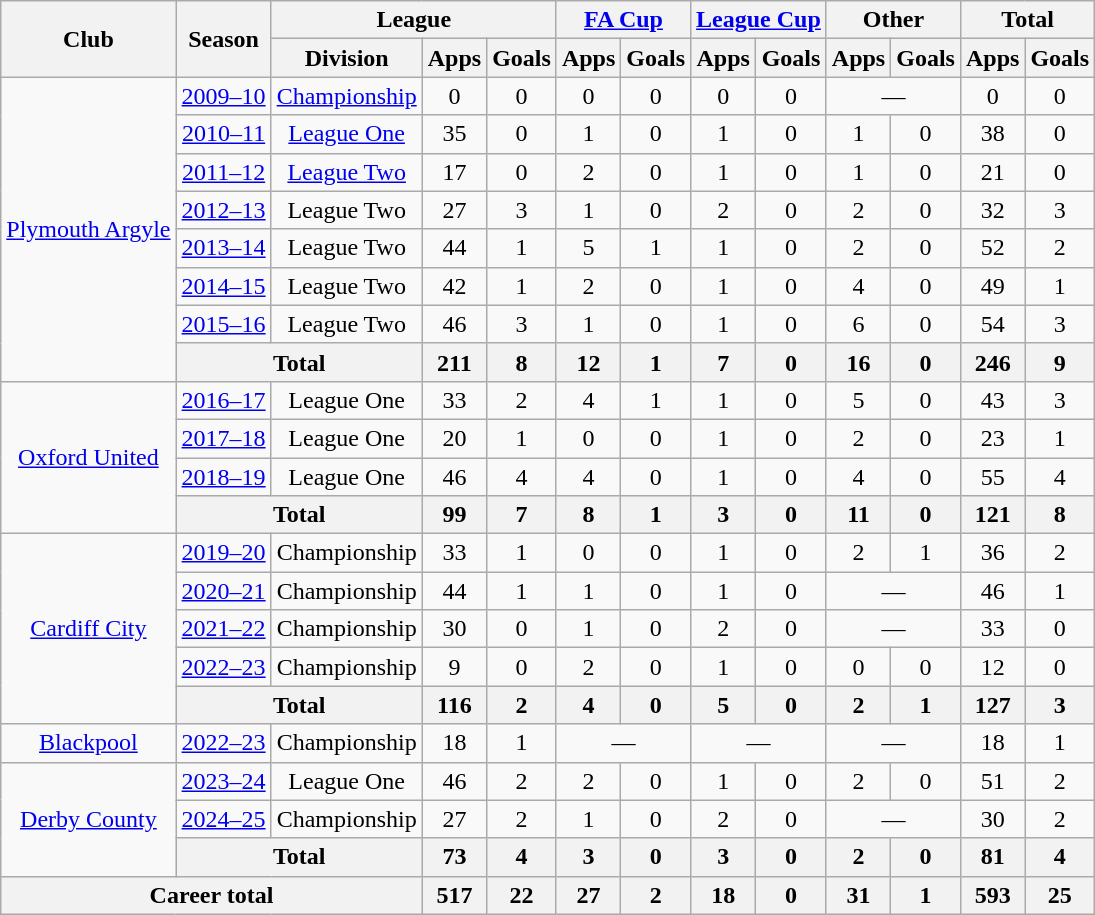<table class=wikitable style=text-align:center>
<tr>
<th rowspan=2>Club</th>
<th rowspan=2>Season</th>
<th colspan=3>League</th>
<th colspan=2><a href='#'>FA Cup</a></th>
<th colspan=2><a href='#'>League Cup</a></th>
<th colspan=2>Other</th>
<th colspan=2>Total</th>
</tr>
<tr>
<th>Division</th>
<th>Apps</th>
<th>Goals</th>
<th>Apps</th>
<th>Goals</th>
<th>Apps</th>
<th>Goals</th>
<th>Apps</th>
<th>Goals</th>
<th>Apps</th>
<th>Goals</th>
</tr>
<tr>
<td rowspan=8><a href='#'>Plymouth Argyle</a></td>
<td><a href='#'>2009–10</a></td>
<td><a href='#'>Championship</a></td>
<td>0</td>
<td>0</td>
<td>0</td>
<td>0</td>
<td>0</td>
<td>0</td>
<td colspan=2>—</td>
<td>0</td>
<td>0</td>
</tr>
<tr>
<td><a href='#'>2010–11</a></td>
<td><a href='#'>League One</a></td>
<td>35</td>
<td>0</td>
<td>1</td>
<td>0</td>
<td>1</td>
<td>0</td>
<td>1</td>
<td>0</td>
<td>38</td>
<td>0</td>
</tr>
<tr>
<td><a href='#'>2011–12</a></td>
<td><a href='#'>League Two</a></td>
<td>17</td>
<td>0</td>
<td>2</td>
<td>0</td>
<td>1</td>
<td>0</td>
<td>1</td>
<td>0</td>
<td>21</td>
<td>0</td>
</tr>
<tr>
<td><a href='#'>2012–13</a></td>
<td>League Two</td>
<td>27</td>
<td>3</td>
<td>1</td>
<td>0</td>
<td>2</td>
<td>0</td>
<td>2</td>
<td>0</td>
<td>32</td>
<td>3</td>
</tr>
<tr>
<td><a href='#'>2013–14</a></td>
<td>League Two</td>
<td>44</td>
<td>1</td>
<td>5</td>
<td>1</td>
<td>1</td>
<td>0</td>
<td>2</td>
<td>0</td>
<td>52</td>
<td>2</td>
</tr>
<tr>
<td><a href='#'>2014–15</a></td>
<td>League Two</td>
<td>42</td>
<td>1</td>
<td>2</td>
<td>0</td>
<td>1</td>
<td>0</td>
<td>4</td>
<td>0</td>
<td>49</td>
<td>1</td>
</tr>
<tr>
<td><a href='#'>2015–16</a></td>
<td>League Two</td>
<td>46</td>
<td>3</td>
<td>1</td>
<td>0</td>
<td>1</td>
<td>0</td>
<td>6</td>
<td>0</td>
<td>54</td>
<td>3</td>
</tr>
<tr>
<th colspan=2>Total</th>
<th>211</th>
<th>8</th>
<th>12</th>
<th>1</th>
<th>7</th>
<th>0</th>
<th>16</th>
<th>0</th>
<th>246</th>
<th>9</th>
</tr>
<tr>
<td rowspan=4><a href='#'>Oxford United</a></td>
<td><a href='#'>2016–17</a></td>
<td>League One</td>
<td>33</td>
<td>2</td>
<td>4</td>
<td>1</td>
<td>1</td>
<td>0</td>
<td>5</td>
<td>0</td>
<td>43</td>
<td>3</td>
</tr>
<tr>
<td><a href='#'>2017–18</a></td>
<td>League One</td>
<td>20</td>
<td>1</td>
<td>0</td>
<td>0</td>
<td>1</td>
<td>0</td>
<td>2</td>
<td>0</td>
<td>23</td>
<td>1</td>
</tr>
<tr>
<td><a href='#'>2018–19</a></td>
<td>League One</td>
<td>46</td>
<td>4</td>
<td>4</td>
<td>0</td>
<td>1</td>
<td>0</td>
<td>4</td>
<td>0</td>
<td>55</td>
<td>4</td>
</tr>
<tr>
<th colspan=2>Total</th>
<th>99</th>
<th>7</th>
<th>8</th>
<th>1</th>
<th>3</th>
<th>0</th>
<th>11</th>
<th>0</th>
<th>121</th>
<th>8</th>
</tr>
<tr>
<td rowspan=5><a href='#'>Cardiff City</a></td>
<td><a href='#'>2019–20</a></td>
<td>Championship</td>
<td>33</td>
<td>1</td>
<td>0</td>
<td>0</td>
<td>1</td>
<td>0</td>
<td>2</td>
<td>1</td>
<td>36</td>
<td>2</td>
</tr>
<tr>
<td><a href='#'>2020–21</a></td>
<td>Championship</td>
<td>44</td>
<td>1</td>
<td>1</td>
<td>0</td>
<td>1</td>
<td>0</td>
<td colspan="2">—</td>
<td>46</td>
<td>1</td>
</tr>
<tr>
<td><a href='#'>2021–22</a></td>
<td>Championship</td>
<td>30</td>
<td>0</td>
<td>1</td>
<td>0</td>
<td>2</td>
<td>0</td>
<td colspan="2">—</td>
<td>33</td>
<td>0</td>
</tr>
<tr>
<td><a href='#'>2022–23</a></td>
<td>Championship</td>
<td>9</td>
<td>0</td>
<td>2</td>
<td>0</td>
<td>1</td>
<td>0</td>
<td>0</td>
<td>0</td>
<td>12</td>
<td>0</td>
</tr>
<tr>
<th colspan=2>Total</th>
<th>116</th>
<th>2</th>
<th>4</th>
<th>0</th>
<th>5</th>
<th>0</th>
<th>2</th>
<th>1</th>
<th>127</th>
<th>3</th>
</tr>
<tr>
<td><a href='#'>Blackpool</a></td>
<td><a href='#'>2022–23</a></td>
<td>Championship</td>
<td>18</td>
<td>1</td>
<td colspan="2">—</td>
<td colspan="2">—</td>
<td colspan="2">—</td>
<td>18</td>
<td>1</td>
</tr>
<tr>
<td rowspan=3><a href='#'>Derby County</a></td>
<td><a href='#'>2023–24</a></td>
<td>League One</td>
<td>46</td>
<td>2</td>
<td>2</td>
<td>0</td>
<td>1</td>
<td>0</td>
<td>2</td>
<td>0</td>
<td>51</td>
<td>2</td>
</tr>
<tr>
<td><a href='#'>2024–25</a></td>
<td>Championship</td>
<td>27</td>
<td>2</td>
<td>1</td>
<td>0</td>
<td>2</td>
<td>0</td>
<td colspan="2">—</td>
<td>30</td>
<td>2</td>
</tr>
<tr>
<th colspan="2">Total</th>
<th>73</th>
<th>4</th>
<th>3</th>
<th>0</th>
<th>3</th>
<th>0</th>
<th>2</th>
<th>0</th>
<th>81</th>
<th>4</th>
</tr>
<tr>
<th colspan="3">Career total</th>
<th>517</th>
<th>22</th>
<th>27</th>
<th>2</th>
<th>18</th>
<th>0</th>
<th>31</th>
<th>1</th>
<th>593</th>
<th>25</th>
</tr>
</table>
